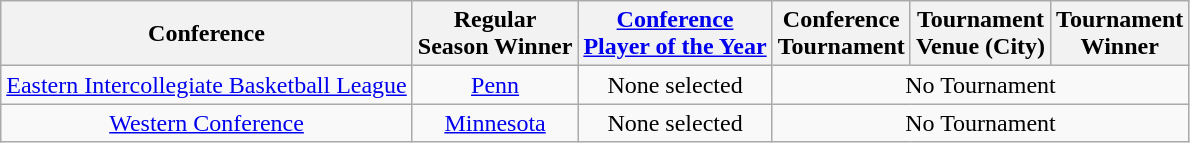<table class="wikitable" style="text-align:center;">
<tr>
<th>Conference</th>
<th>Regular <br> Season Winner</th>
<th><a href='#'>Conference <br> Player of the Year</a></th>
<th>Conference <br> Tournament</th>
<th>Tournament <br> Venue (City)</th>
<th>Tournament <br> Winner</th>
</tr>
<tr>
<td><a href='#'>Eastern Intercollegiate Basketball League</a></td>
<td><a href='#'>Penn</a></td>
<td>None selected</td>
<td colspan=3>No Tournament</td>
</tr>
<tr>
<td><a href='#'>Western Conference</a></td>
<td><a href='#'>Minnesota</a></td>
<td>None selected</td>
<td colspan=3>No Tournament</td>
</tr>
</table>
